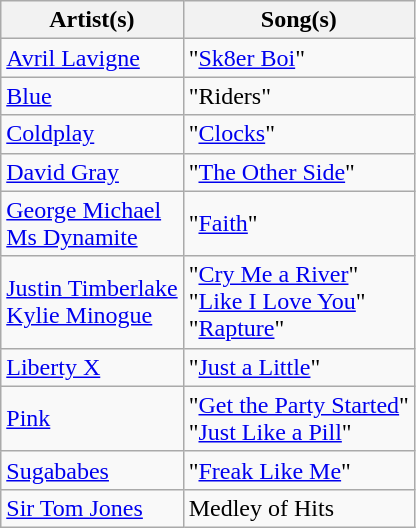<table class="wikitable">
<tr>
<th>Artist(s)</th>
<th>Song(s)</th>
</tr>
<tr>
<td><a href='#'>Avril Lavigne</a></td>
<td>"<a href='#'>Sk8er Boi</a>"</td>
</tr>
<tr>
<td><a href='#'>Blue</a></td>
<td>"Riders"</td>
</tr>
<tr>
<td><a href='#'>Coldplay</a></td>
<td>"<a href='#'>Clocks</a>"</td>
</tr>
<tr>
<td><a href='#'>David Gray</a></td>
<td>"<a href='#'>The Other Side</a>"</td>
</tr>
<tr>
<td><a href='#'>George Michael</a><br><a href='#'>Ms Dynamite</a></td>
<td>"<a href='#'>Faith</a>"</td>
</tr>
<tr>
<td><a href='#'>Justin Timberlake</a><br><a href='#'>Kylie Minogue</a></td>
<td>"<a href='#'>Cry Me a River</a>"<br>"<a href='#'>Like I Love You</a>"<br>"<a href='#'>Rapture</a>"</td>
</tr>
<tr>
<td><a href='#'>Liberty X</a></td>
<td>"<a href='#'>Just a Little</a>"</td>
</tr>
<tr>
<td><a href='#'>Pink</a></td>
<td>"<a href='#'>Get the Party Started</a>"<br>"<a href='#'>Just Like a Pill</a>"</td>
</tr>
<tr>
<td><a href='#'>Sugababes</a></td>
<td>"<a href='#'>Freak Like Me</a>"</td>
</tr>
<tr>
<td><a href='#'>Sir Tom Jones</a></td>
<td>Medley of Hits</td>
</tr>
</table>
